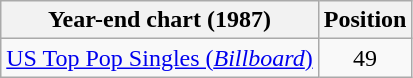<table class="wikitable">
<tr>
<th>Year-end chart (1987)</th>
<th>Position</th>
</tr>
<tr>
<td><a href='#'>US Top Pop Singles (<em>Billboard</em>)</a></td>
<td style="text-align:center;">49</td>
</tr>
</table>
